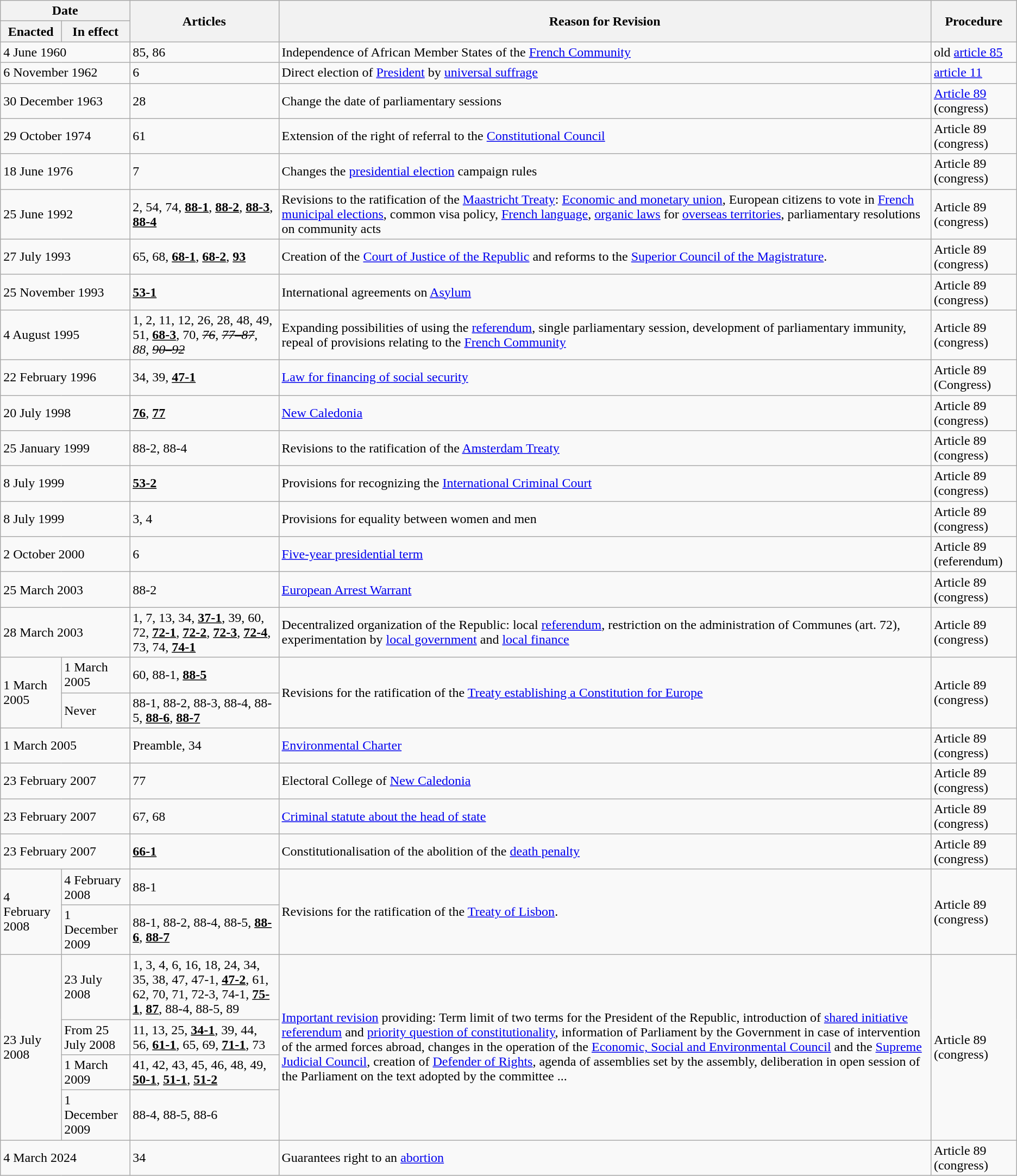<table class="wikitable">
<tr>
<th colspan="2">Date</th>
<th rowspan="2">Articles</th>
<th rowspan="2" class="unsortable">Reason for Revision</th>
<th rowspan="2">Procedure</th>
</tr>
<tr>
<th>Enacted</th>
<th>In effect</th>
</tr>
<tr>
<td colspan="2">4 June 1960</td>
<td>85, 86</td>
<td>Independence of African Member States of the <a href='#'>French Community</a></td>
<td>old <a href='#'>article 85</a></td>
</tr>
<tr>
<td colspan="2">6 November 1962</td>
<td>6</td>
<td>Direct election of <a href='#'>President</a> by <a href='#'>universal suffrage</a></td>
<td><a href='#'>article 11</a></td>
</tr>
<tr>
<td colspan="2">30 December 1963</td>
<td>28</td>
<td>Change the date of parliamentary sessions</td>
<td><a href='#'>Article 89</a> (congress)</td>
</tr>
<tr>
<td colspan="2">29 October 1974</td>
<td>61</td>
<td>Extension of the right of referral to the <a href='#'>Constitutional Council</a></td>
<td>Article 89 (congress)</td>
</tr>
<tr>
<td colspan="2">18 June 1976</td>
<td>7</td>
<td>Changes the <a href='#'>presidential election</a> campaign rules</td>
<td>Article 89 (congress)</td>
</tr>
<tr>
<td colspan="2">25 June 1992</td>
<td>2, 54, 74, <strong><u>88-1</u></strong>, <strong><u>88-2</u></strong>, <strong><u>88-3</u></strong>, <strong><u>88-4</u></strong></td>
<td>Revisions to the ratification of the <a href='#'>Maastricht Treaty</a>: <a href='#'>Economic and monetary union</a>, European citizens to vote in <a href='#'>French municipal elections</a>, common visa policy, <a href='#'>French language</a>, <a href='#'>organic laws</a> for <a href='#'>overseas territories</a>, parliamentary resolutions on community acts</td>
<td>Article 89 (congress)</td>
</tr>
<tr>
<td colspan="2">27 July 1993</td>
<td>65, 68, <strong><u>68-1</u></strong>, <strong><u>68-2</u></strong>, <strong><u>93</u></strong></td>
<td>Creation of the <a href='#'>Court of Justice of the Republic</a> and reforms to the <a href='#'>Superior Council of the Magistrature</a>.</td>
<td>Article 89 (congress)</td>
</tr>
<tr>
<td colspan="2">25 November 1993</td>
<td><strong><u>53-1</u></strong></td>
<td>International agreements on <a href='#'>Asylum</a></td>
<td>Article 89 (congress)</td>
</tr>
<tr>
<td colspan="2">4 August 1995</td>
<td>1, 2, 11, 12, 26, 28, 48, 49, 51, <strong><u>68-3</u></strong>, 70, <s><em>76</em></s>, <s><em>77–87</em></s>, <em>88</em>, <em><s>90–92</s></em></td>
<td>Expanding possibilities of using the <a href='#'>referendum</a>, single parliamentary session, development of parliamentary immunity, repeal of provisions relating to the <a href='#'>French Community</a></td>
<td>Article 89 (congress)</td>
</tr>
<tr>
<td colspan="2">22 February 1996</td>
<td>34, 39, <strong><u>47-1</u></strong></td>
<td><a href='#'>Law for financing of social security</a></td>
<td>Article 89 (Congress)</td>
</tr>
<tr>
<td colspan="2">20 July 1998</td>
<td><strong><u>76</u></strong>, <strong><u>77</u></strong></td>
<td><a href='#'>New Caledonia</a></td>
<td>Article 89 (congress)</td>
</tr>
<tr>
<td colspan="2">25 January 1999</td>
<td>88-2, 88-4</td>
<td>Revisions to the ratification of the <a href='#'>Amsterdam Treaty</a></td>
<td>Article 89 (congress)</td>
</tr>
<tr>
<td colspan="2">8 July 1999</td>
<td><strong><u>53-2</u></strong></td>
<td>Provisions for recognizing the <a href='#'>International Criminal Court</a></td>
<td>Article 89 (congress)</td>
</tr>
<tr>
<td colspan="2">8 July 1999</td>
<td>3, 4</td>
<td>Provisions for equality between women and men</td>
<td>Article 89 (congress)</td>
</tr>
<tr>
<td colspan="2">2 October 2000</td>
<td>6</td>
<td><a href='#'>Five-year presidential term</a></td>
<td>Article 89 (referendum)</td>
</tr>
<tr>
<td colspan="2">25 March 2003</td>
<td>88-2</td>
<td><a href='#'>European Arrest Warrant</a></td>
<td>Article 89 (congress)</td>
</tr>
<tr>
<td colspan="2">28 March 2003</td>
<td>1, 7, 13, 34, <strong><u>37-1</u></strong>, 39, 60, 72, <strong><u>72-1</u></strong>, <strong><u>72-2</u></strong>, <strong><u>72-3</u></strong>, <strong><u>72-4</u></strong>, 73, 74, <strong><u>74-1</u></strong></td>
<td>Decentralized organization of the Republic: local <a href='#'>referendum</a>, restriction on the administration of Communes (art. 72), experimentation by <a href='#'>local government</a> and <a href='#'>local finance</a></td>
<td>Article 89 (congress)</td>
</tr>
<tr>
<td rowspan="2">1 March 2005</td>
<td>1 March 2005</td>
<td>60, 88-1, <strong><u>88-5</u></strong></td>
<td rowspan="2">Revisions for the ratification of the <a href='#'>Treaty establishing a Constitution for Europe</a></td>
<td rowspan="2">Article 89 (congress)</td>
</tr>
<tr>
<td>Never</td>
<td>88-1, 88-2, 88-3, 88-4, 88-5, <strong><u>88-6</u></strong>, <strong><u>88-7</u></strong></td>
</tr>
<tr>
<td colspan="2">1 March 2005</td>
<td>Preamble, 34</td>
<td><a href='#'>Environmental Charter</a></td>
<td>Article 89 (congress)</td>
</tr>
<tr>
<td colspan="2">23 February 2007</td>
<td>77</td>
<td>Electoral College of <a href='#'>New Caledonia</a></td>
<td>Article 89 (congress)</td>
</tr>
<tr>
<td colspan="2">23 February 2007</td>
<td>67, 68</td>
<td><a href='#'>Criminal statute about the head of state</a></td>
<td>Article 89 (congress)</td>
</tr>
<tr>
<td colspan="2">23 February 2007</td>
<td><strong><u>66-1</u></strong></td>
<td>Constitutionalisation of the abolition of the <a href='#'>death penalty</a></td>
<td>Article 89 (congress)</td>
</tr>
<tr>
<td rowspan="2">4 February 2008</td>
<td>4 February 2008</td>
<td>88-1</td>
<td rowspan="2">Revisions for the ratification of the <a href='#'>Treaty of Lisbon</a>.</td>
<td rowspan="2">Article 89 (congress)</td>
</tr>
<tr>
<td>1 December 2009</td>
<td>88-1, 88-2, 88-4, 88-5, <strong><u>88-6</u></strong>, <strong><u>88-7</u></strong></td>
</tr>
<tr>
<td rowspan="4">23 July 2008</td>
<td>23 July 2008</td>
<td>1, 3, 4, 6, 16, 18, 24, 34, 35, 38, 47, 47-1, <strong><u>47-2</u></strong>, 61, 62, 70, 71, 72-3, 74-1, <strong><u>75-1</u></strong>, <strong><u>87</u></strong>, 88-4, 88-5, 89</td>
<td rowspan="4"><a href='#'>Important revision</a> providing: Term limit of two terms for the President of the Republic, introduction of <a href='#'>shared initiative referendum</a> and <a href='#'>priority question of constitutionality</a>, information of Parliament by the Government in case of intervention of the armed forces abroad, changes in the operation of the <a href='#'>Economic, Social and Environmental Council</a> and the <a href='#'>Supreme Judicial Council</a>, creation of <a href='#'>Defender of Rights</a>, agenda of assemblies set by the assembly, deliberation in open session of the Parliament on the text adopted by the committee ...</td>
<td rowspan="4">Article 89 (congress)</td>
</tr>
<tr>
<td>From 25 July 2008</td>
<td>11, 13, 25, <strong><u>34-1</u></strong>, 39, 44, 56, <strong><u>61-1</u></strong>, 65, 69, <strong><u>71-1</u></strong>, 73</td>
</tr>
<tr>
<td>1 March 2009</td>
<td>41, 42, 43, 45, 46, 48, 49, <strong><u>50-1</u></strong>, <strong><u>51-1</u></strong>, <strong><u>51-2</u></strong></td>
</tr>
<tr>
<td>1 December 2009</td>
<td>88-4, 88-5, 88-6</td>
</tr>
<tr>
<td colspan="2">4 March 2024</td>
<td>34</td>
<td>Guarantees right to an <a href='#'>abortion</a></td>
<td>Article 89 (congress)</td>
</tr>
</table>
